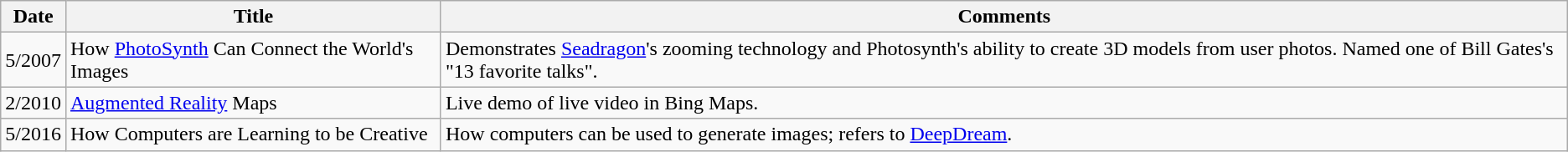<table class="wikitable">
<tr>
<th>Date</th>
<th>Title</th>
<th>Comments</th>
</tr>
<tr>
<td>5/2007</td>
<td>How <a href='#'>PhotoSynth</a> Can Connect the World's Images</td>
<td>Demonstrates <a href='#'>Seadragon</a>'s zooming technology and Photosynth's ability to create 3D models from user photos. Named one of Bill Gates's "13 favorite talks".</td>
</tr>
<tr>
<td>2/2010</td>
<td><a href='#'>Augmented Reality</a> Maps</td>
<td>Live demo of live video in Bing Maps.</td>
</tr>
<tr>
<td>5/2016</td>
<td>How Computers are Learning to be Creative</td>
<td>How computers can be used to generate images; refers to <a href='#'>DeepDream</a>.</td>
</tr>
</table>
